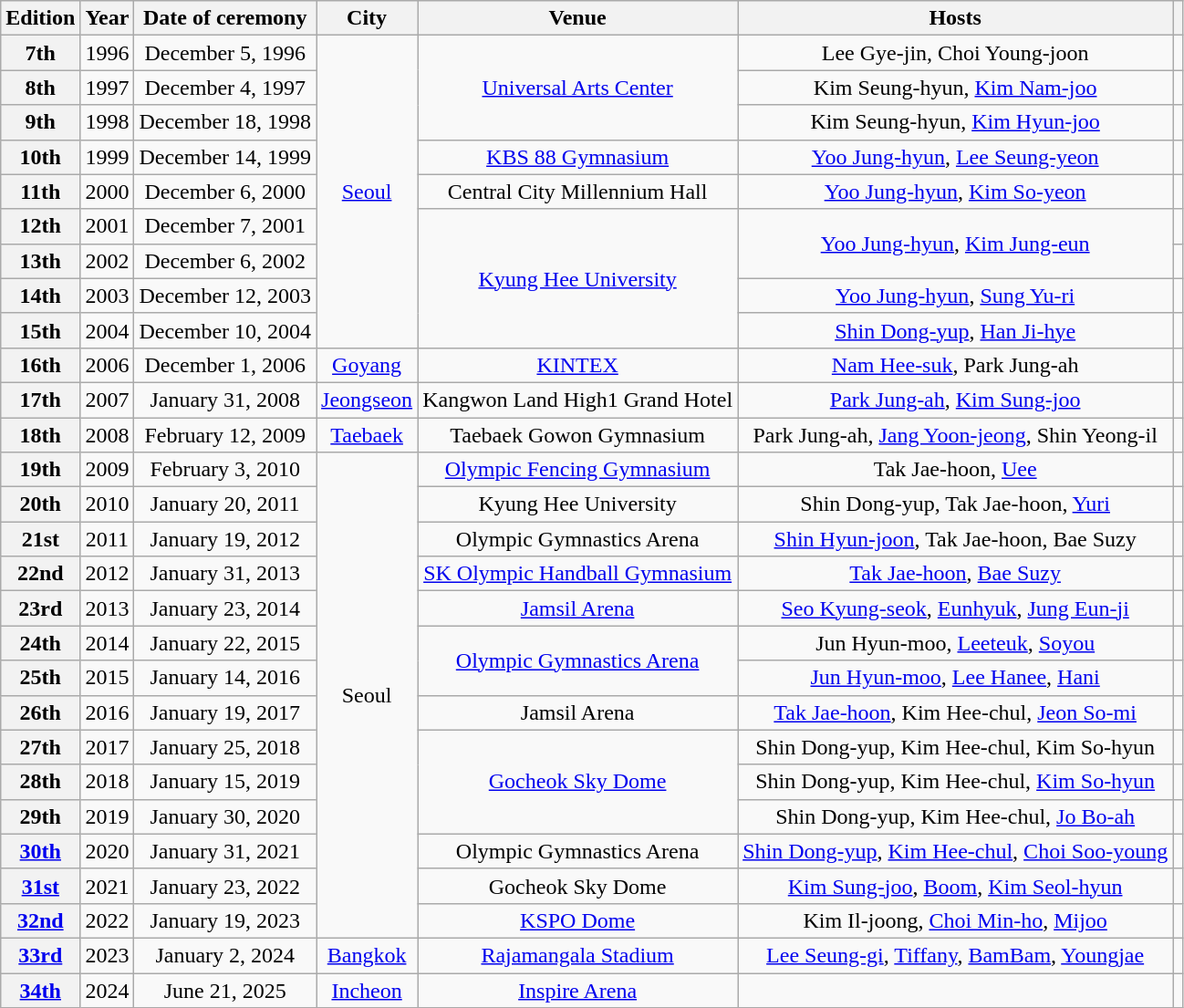<table class="wikitable plainrowheaders" style="text-align: center;">
<tr>
<th scope="col">Edition</th>
<th scope="col">Year</th>
<th scope="col">Date of ceremony</th>
<th scope="col">City</th>
<th scope="col">Venue</th>
<th scope="col">Hosts</th>
<th scope="col"></th>
</tr>
<tr>
<th scope="row">7th</th>
<td>1996</td>
<td>December 5, 1996</td>
<td rowspan="9"><a href='#'>Seoul</a></td>
<td rowspan="3"><a href='#'>Universal Arts Center</a></td>
<td>Lee Gye-jin, Choi Young-joon</td>
<td></td>
</tr>
<tr>
<th scope="row">8th</th>
<td>1997</td>
<td>December 4, 1997</td>
<td>Kim Seung-hyun, <a href='#'>Kim Nam-joo</a></td>
<td></td>
</tr>
<tr>
<th scope="row">9th</th>
<td>1998</td>
<td>December 18, 1998</td>
<td>Kim Seung-hyun, <a href='#'>Kim Hyun-joo</a></td>
<td></td>
</tr>
<tr>
<th scope="row">10th</th>
<td>1999</td>
<td>December 14, 1999</td>
<td><a href='#'>KBS 88 Gymnasium</a></td>
<td><a href='#'>Yoo Jung-hyun</a>, <a href='#'>Lee Seung-yeon</a></td>
<td></td>
</tr>
<tr>
<th scope="row">11th</th>
<td>2000</td>
<td>December 6, 2000</td>
<td>Central City Millennium Hall</td>
<td><a href='#'>Yoo Jung-hyun</a>, <a href='#'>Kim So-yeon</a></td>
<td></td>
</tr>
<tr>
<th scope="row">12th</th>
<td>2001</td>
<td>December 7, 2001</td>
<td rowspan="4"><a href='#'>Kyung Hee University</a></td>
<td rowspan="2"><a href='#'>Yoo Jung-hyun</a>, <a href='#'>Kim Jung-eun</a></td>
<td></td>
</tr>
<tr>
<th scope="row">13th</th>
<td>2002</td>
<td>December 6, 2002</td>
<td></td>
</tr>
<tr>
<th scope="row">14th</th>
<td>2003</td>
<td>December 12, 2003</td>
<td><a href='#'>Yoo Jung-hyun</a>, <a href='#'>Sung Yu-ri</a></td>
<td></td>
</tr>
<tr>
<th scope="row">15th</th>
<td>2004</td>
<td>December 10, 2004</td>
<td><a href='#'>Shin Dong-yup</a>, <a href='#'>Han Ji-hye</a></td>
<td></td>
</tr>
<tr>
<th scope="row">16th</th>
<td>2006</td>
<td>December 1, 2006</td>
<td><a href='#'>Goyang</a></td>
<td><a href='#'>KINTEX</a></td>
<td><a href='#'>Nam Hee-suk</a>, Park Jung-ah</td>
<td></td>
</tr>
<tr>
<th scope="row">17th</th>
<td>2007</td>
<td>January 31, 2008</td>
<td><a href='#'>Jeongseon</a></td>
<td>Kangwon Land High1 Grand Hotel</td>
<td><a href='#'>Park Jung-ah</a>, <a href='#'>Kim Sung-joo</a></td>
<td></td>
</tr>
<tr>
<th scope="row">18th</th>
<td>2008</td>
<td>February 12, 2009</td>
<td><a href='#'>Taebaek</a></td>
<td>Taebaek Gowon Gymnasium</td>
<td>Park Jung-ah, <a href='#'>Jang Yoon-jeong</a>, Shin Yeong-il</td>
<td></td>
</tr>
<tr>
<th scope="row">19th</th>
<td>2009</td>
<td>February 3, 2010</td>
<td rowspan="14">Seoul</td>
<td><a href='#'>Olympic Fencing Gymnasium</a></td>
<td>Tak Jae-hoon, <a href='#'>Uee</a></td>
<td></td>
</tr>
<tr>
<th scope="row">20th</th>
<td>2010</td>
<td>January 20, 2011</td>
<td>Kyung Hee University</td>
<td>Shin Dong-yup, Tak Jae-hoon, <a href='#'>Yuri</a></td>
<td></td>
</tr>
<tr>
<th scope="row">21st</th>
<td>2011</td>
<td>January 19, 2012</td>
<td>Olympic Gymnastics Arena</td>
<td><a href='#'>Shin Hyun-joon</a>, Tak Jae-hoon, Bae Suzy</td>
<td></td>
</tr>
<tr>
<th scope="row">22nd</th>
<td>2012</td>
<td>January 31, 2013</td>
<td><a href='#'>SK Olympic Handball Gymnasium</a></td>
<td><a href='#'>Tak Jae-hoon</a>, <a href='#'>Bae Suzy</a></td>
<td></td>
</tr>
<tr>
<th scope="row">23rd</th>
<td>2013</td>
<td>January 23, 2014</td>
<td><a href='#'>Jamsil Arena</a></td>
<td><a href='#'>Seo Kyung-seok</a>, <a href='#'>Eunhyuk</a>, <a href='#'>Jung Eun-ji</a></td>
<td></td>
</tr>
<tr>
<th scope="row">24th</th>
<td>2014</td>
<td>January 22, 2015</td>
<td rowspan="2"><a href='#'>Olympic Gymnastics Arena</a></td>
<td>Jun Hyun-moo, <a href='#'>Leeteuk</a>, <a href='#'>Soyou</a></td>
<td></td>
</tr>
<tr>
<th scope="row">25th</th>
<td>2015</td>
<td>January 14, 2016</td>
<td><a href='#'>Jun Hyun-moo</a>, <a href='#'>Lee Hanee</a>, <a href='#'>Hani</a></td>
<td></td>
</tr>
<tr>
<th scope="row">26th</th>
<td>2016</td>
<td>January 19, 2017</td>
<td>Jamsil Arena</td>
<td><a href='#'>Tak Jae-hoon</a>, Kim Hee-chul, <a href='#'>Jeon So-mi</a></td>
<td></td>
</tr>
<tr>
<th scope="row">27th</th>
<td>2017</td>
<td>January 25, 2018</td>
<td rowspan="3"><a href='#'>Gocheok Sky Dome</a></td>
<td>Shin Dong-yup, Kim Hee-chul, Kim So-hyun</td>
<td></td>
</tr>
<tr>
<th scope="row">28th</th>
<td>2018</td>
<td>January 15, 2019</td>
<td>Shin Dong-yup, Kim Hee-chul, <a href='#'>Kim So-hyun</a></td>
<td></td>
</tr>
<tr>
<th scope="row">29th</th>
<td>2019</td>
<td>January 30, 2020</td>
<td>Shin Dong-yup, Kim Hee-chul, <a href='#'>Jo Bo-ah</a></td>
<td></td>
</tr>
<tr>
<th scope="row"><a href='#'>30th</a></th>
<td>2020</td>
<td>January 31, 2021</td>
<td>Olympic Gymnastics Arena</td>
<td><a href='#'>Shin Dong-yup</a>, <a href='#'>Kim Hee-chul</a>, <a href='#'>Choi Soo-young</a></td>
<td></td>
</tr>
<tr>
<th scope="row"><a href='#'>31st</a></th>
<td>2021</td>
<td>January 23, 2022</td>
<td>Gocheok Sky Dome</td>
<td><a href='#'>Kim Sung-joo</a>, <a href='#'>Boom</a>, <a href='#'>Kim Seol-hyun</a></td>
<td></td>
</tr>
<tr>
<th scope="row"><a href='#'>32nd</a></th>
<td>2022</td>
<td>January 19, 2023</td>
<td><a href='#'>KSPO Dome</a></td>
<td>Kim Il-joong, <a href='#'>Choi Min-ho</a>, <a href='#'>Mijoo</a></td>
<td></td>
</tr>
<tr>
<th scope="row"><a href='#'>33rd</a></th>
<td>2023</td>
<td>January 2, 2024</td>
<td><a href='#'>Bangkok</a></td>
<td><a href='#'>Rajamangala Stadium</a></td>
<td><a href='#'>Lee Seung-gi</a>, <a href='#'>Tiffany</a>, <a href='#'>BamBam</a>, <a href='#'>Youngjae</a></td>
<td></td>
</tr>
<tr>
<th scope="row"><a href='#'>34th</a></th>
<td>2024</td>
<td>June 21, 2025</td>
<td><a href='#'>Incheon</a></td>
<td><a href='#'>Inspire Arena</a></td>
<td></td>
<td></td>
</tr>
</table>
